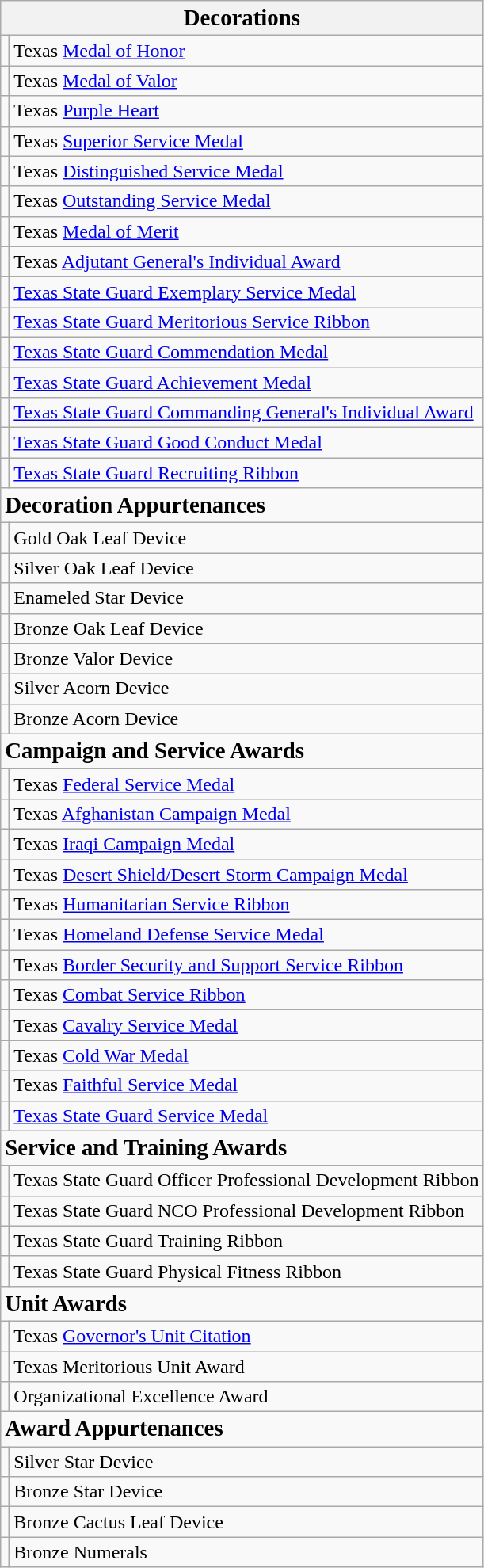<table class="wikitable">
<tr>
<th colspan="2"><big>Decorations</big></th>
</tr>
<tr>
<td></td>
<td>Texas <a href='#'>Medal of Honor</a></td>
</tr>
<tr>
<td></td>
<td>Texas <a href='#'>Medal of Valor</a></td>
</tr>
<tr>
<td></td>
<td>Texas <a href='#'>Purple Heart</a></td>
</tr>
<tr>
<td></td>
<td>Texas <a href='#'>Superior Service Medal</a></td>
</tr>
<tr>
<td></td>
<td>Texas <a href='#'>Distinguished Service Medal</a></td>
</tr>
<tr>
<td></td>
<td>Texas <a href='#'>Outstanding Service Medal</a></td>
</tr>
<tr>
<td></td>
<td>Texas <a href='#'>Medal of Merit</a></td>
</tr>
<tr>
<td></td>
<td>Texas <a href='#'>Adjutant General's Individual Award</a></td>
</tr>
<tr>
<td></td>
<td><a href='#'>Texas State Guard Exemplary Service Medal</a></td>
</tr>
<tr>
<td></td>
<td><a href='#'>Texas State Guard Meritorious Service Ribbon</a></td>
</tr>
<tr>
<td></td>
<td><a href='#'>Texas State Guard Commendation Medal</a></td>
</tr>
<tr>
<td></td>
<td><a href='#'>Texas State Guard Achievement Medal</a></td>
</tr>
<tr>
<td></td>
<td><a href='#'>Texas State Guard Commanding General's Individual Award</a></td>
</tr>
<tr>
<td></td>
<td><a href='#'>Texas State Guard Good Conduct Medal</a></td>
</tr>
<tr>
<td></td>
<td><a href='#'>Texas State Guard Recruiting Ribbon</a></td>
</tr>
<tr>
<td colspan="2"><strong><big>Decoration Appurtenances</big></strong></td>
</tr>
<tr>
<td></td>
<td>Gold Oak Leaf Device</td>
</tr>
<tr>
<td></td>
<td>Silver Oak Leaf Device</td>
</tr>
<tr>
<td></td>
<td>Enameled Star Device</td>
</tr>
<tr>
<td></td>
<td>Bronze Oak Leaf Device</td>
</tr>
<tr>
<td></td>
<td>Bronze Valor Device</td>
</tr>
<tr>
<td></td>
<td>Silver Acorn Device</td>
</tr>
<tr>
<td></td>
<td>Bronze Acorn Device</td>
</tr>
<tr>
<td colspan="2"><strong><big>Campaign and Service Awards</big></strong></td>
</tr>
<tr>
<td></td>
<td>Texas <a href='#'>Federal Service Medal</a></td>
</tr>
<tr>
<td></td>
<td>Texas <a href='#'>Afghanistan Campaign Medal</a></td>
</tr>
<tr>
<td></td>
<td>Texas <a href='#'>Iraqi Campaign Medal</a></td>
</tr>
<tr>
<td></td>
<td>Texas <a href='#'>Desert Shield/Desert Storm Campaign Medal</a></td>
</tr>
<tr>
<td></td>
<td>Texas <a href='#'>Humanitarian Service Ribbon</a></td>
</tr>
<tr>
<td></td>
<td>Texas <a href='#'>Homeland Defense Service Medal</a></td>
</tr>
<tr>
<td></td>
<td>Texas <a href='#'>Border Security and Support Service Ribbon</a></td>
</tr>
<tr>
<td></td>
<td>Texas <a href='#'>Combat Service Ribbon</a></td>
</tr>
<tr>
<td></td>
<td>Texas <a href='#'>Cavalry Service Medal</a></td>
</tr>
<tr>
<td></td>
<td>Texas <a href='#'>Cold War Medal</a></td>
</tr>
<tr>
<td></td>
<td>Texas <a href='#'>Faithful Service Medal</a></td>
</tr>
<tr>
<td></td>
<td><a href='#'>Texas State Guard Service Medal</a></td>
</tr>
<tr>
<td colspan="2"><strong><big>Service and Training Awards</big></strong></td>
</tr>
<tr>
<td></td>
<td>Texas State Guard Officer Professional Development Ribbon</td>
</tr>
<tr>
<td></td>
<td>Texas State Guard NCO Professional Development Ribbon</td>
</tr>
<tr>
<td></td>
<td>Texas State Guard Training Ribbon</td>
</tr>
<tr>
<td></td>
<td>Texas State Guard Physical Fitness Ribbon</td>
</tr>
<tr>
<td colspan="2"><strong><big>Unit Awards</big></strong></td>
</tr>
<tr>
<td></td>
<td>Texas <a href='#'>Governor's Unit Citation</a></td>
</tr>
<tr>
<td></td>
<td>Texas Meritorious Unit Award</td>
</tr>
<tr>
<td></td>
<td>Organizational Excellence Award</td>
</tr>
<tr>
<td colspan="2"><strong><big>Award Appurtenances</big></strong></td>
</tr>
<tr>
<td></td>
<td>Silver Star Device</td>
</tr>
<tr>
<td></td>
<td>Bronze Star Device</td>
</tr>
<tr>
<td></td>
<td>Bronze Cactus Leaf Device</td>
</tr>
<tr>
<td></td>
<td>Bronze Numerals</td>
</tr>
</table>
